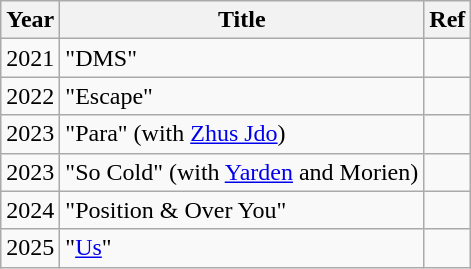<table class="wikitable">
<tr>
<th>Year</th>
<th>Title</th>
<th>Ref</th>
</tr>
<tr>
<td>2021</td>
<td>"DMS"</td>
<td></td>
</tr>
<tr>
<td>2022</td>
<td>"Escape"</td>
<td></td>
</tr>
<tr>
<td>2023</td>
<td>"Para" (with <a href='#'>Zhus Jdo</a>)</td>
<td></td>
</tr>
<tr>
<td>2023</td>
<td>"So Cold" (with <a href='#'>Yarden</a> and Morien)</td>
<td></td>
</tr>
<tr>
<td>2024</td>
<td>"Position & Over You"</td>
<td></td>
</tr>
<tr>
<td>2025</td>
<td>"<a href='#'>Us</a>"</td>
<td></td>
</tr>
</table>
